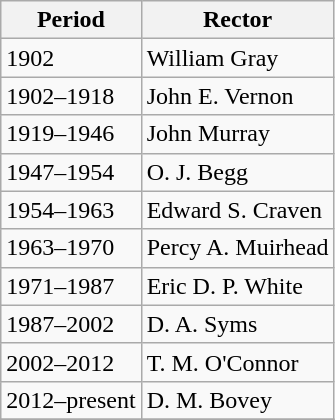<table class="wikitable">
<tr>
<th>Period</th>
<th>Rector</th>
</tr>
<tr>
<td>1902</td>
<td>William Gray</td>
</tr>
<tr>
<td>1902–1918</td>
<td>John E. Vernon</td>
</tr>
<tr>
<td>1919–1946</td>
<td>John Murray</td>
</tr>
<tr>
<td>1947–1954</td>
<td>O. J. Begg</td>
</tr>
<tr>
<td>1954–1963</td>
<td>Edward S. Craven</td>
</tr>
<tr>
<td>1963–1970</td>
<td>Percy A. Muirhead</td>
</tr>
<tr>
<td>1971–1987</td>
<td>Eric D. P. White</td>
</tr>
<tr>
<td>1987–2002</td>
<td>D. A. Syms</td>
</tr>
<tr>
<td>2002–2012</td>
<td>T. M. O'Connor</td>
</tr>
<tr>
<td>2012–present</td>
<td>D. M. Bovey</td>
</tr>
<tr>
</tr>
</table>
